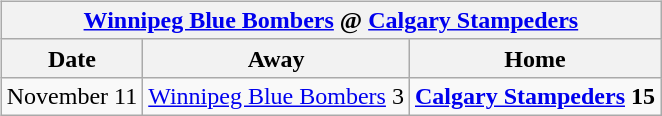<table cellspacing="10">
<tr>
<td valign="top"><br><table class="wikitable">
<tr>
<th colspan="4"><a href='#'>Winnipeg Blue Bombers</a> @ <a href='#'>Calgary Stampeders</a></th>
</tr>
<tr>
<th>Date</th>
<th>Away</th>
<th>Home</th>
</tr>
<tr>
<td>November 11</td>
<td><a href='#'>Winnipeg Blue Bombers</a> 3</td>
<td><strong><a href='#'>Calgary Stampeders</a> 15</strong></td>
</tr>
</table>
</td>
</tr>
</table>
